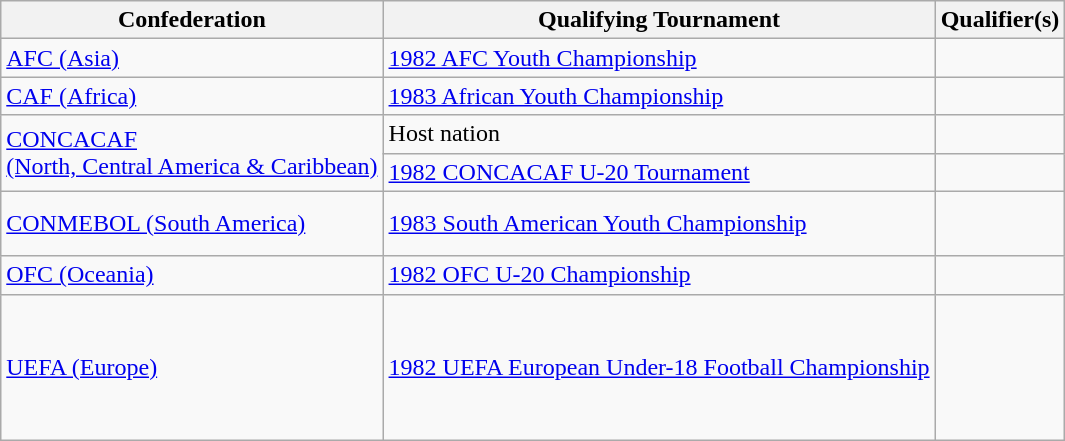<table class=wikitable>
<tr>
<th>Confederation</th>
<th>Qualifying Tournament</th>
<th>Qualifier(s)</th>
</tr>
<tr>
<td><a href='#'>AFC (Asia)</a></td>
<td><a href='#'>1982 AFC Youth Championship</a></td>
<td> <br> </td>
</tr>
<tr>
<td><a href='#'>CAF (Africa)</a></td>
<td><a href='#'>1983 African Youth Championship</a></td>
<td> <br> </td>
</tr>
<tr>
<td rowspan=2><a href='#'>CONCACAF <br> (North, Central America & Caribbean)</a></td>
<td>Host nation</td>
<td></td>
</tr>
<tr>
<td><a href='#'>1982 CONCACAF U-20 Tournament</a></td>
<td></td>
</tr>
<tr>
<td><a href='#'>CONMEBOL (South America)</a></td>
<td><a href='#'>1983 South American Youth Championship</a></td>
<td> <br>  <br> </td>
</tr>
<tr>
<td><a href='#'>OFC (Oceania)</a></td>
<td><a href='#'>1982 OFC U-20 Championship</a></td>
<td></td>
</tr>
<tr>
<td><a href='#'>UEFA (Europe)</a></td>
<td><a href='#'>1982 UEFA European Under-18 Football Championship</a></td>
<td> <br>  <br>  <br>  <br> <br> </td>
</tr>
</table>
